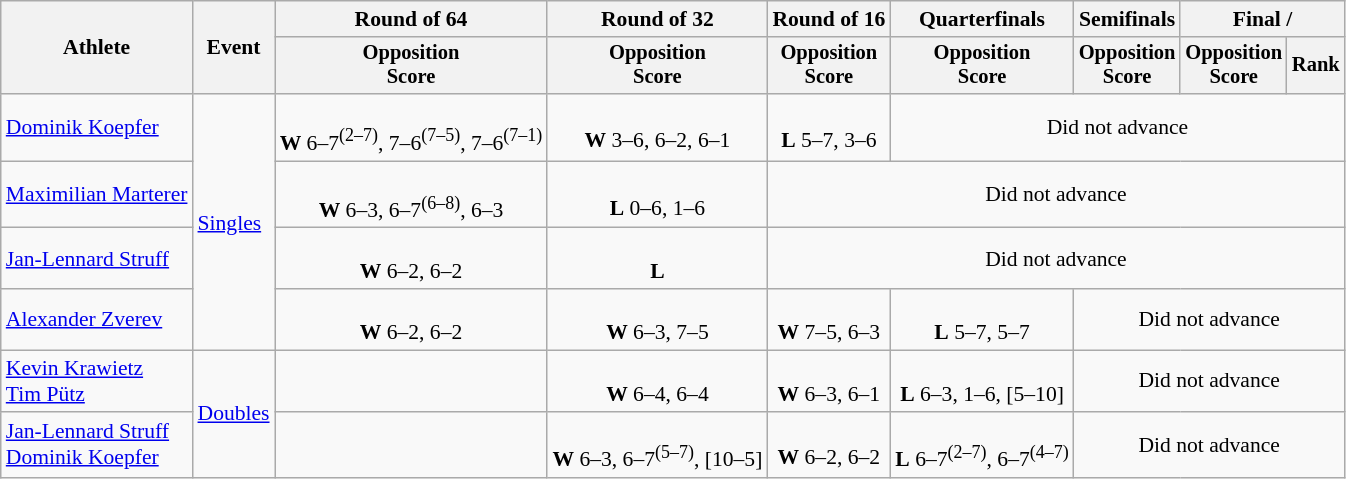<table class=wikitable style="font-size:90%">
<tr>
<th rowspan="2">Athlete</th>
<th rowspan="2">Event</th>
<th>Round of 64</th>
<th>Round of 32</th>
<th>Round of 16</th>
<th>Quarterfinals</th>
<th>Semifinals</th>
<th colspan=2>Final / </th>
</tr>
<tr style="font-size:95%">
<th>Opposition<br>Score</th>
<th>Opposition<br>Score</th>
<th>Opposition<br>Score</th>
<th>Opposition<br>Score</th>
<th>Opposition<br>Score</th>
<th>Opposition<br>Score</th>
<th>Rank</th>
</tr>
<tr align=center>
<td align=left><a href='#'>Dominik Koepfer</a></td>
<td align=left rowspan="4"><a href='#'>Singles</a></td>
<td><br><strong>W</strong> 6–7<sup>(2–7)</sup>, 7–6<sup>(7–5)</sup>, 7–6<sup>(7–1)</sup></td>
<td><br><strong>W</strong> 3–6, 6–2, 6–1</td>
<td><br><strong>L</strong> 5–7, 3–6</td>
<td colspan=4>Did not advance</td>
</tr>
<tr align=center>
<td align=left><a href='#'>Maximilian Marterer</a></td>
<td><br><strong>W</strong> 6–3, 6–7<sup>(6–8)</sup>, 6–3</td>
<td><br><strong>L</strong> 0–6, 1–6</td>
<td colspan=5>Did not advance</td>
</tr>
<tr align=center>
<td align=left><a href='#'>Jan-Lennard Struff</a></td>
<td><br><strong>W</strong> 6–2, 6–2</td>
<td><br><strong>L</strong> </td>
<td colspan=5>Did not advance</td>
</tr>
<tr align=center>
<td align=left><a href='#'>Alexander Zverev</a></td>
<td><br><strong>W</strong> 6–2, 6–2</td>
<td><br><strong>W</strong> 6–3, 7–5</td>
<td><br><strong>W</strong> 7–5, 6–3</td>
<td><br><strong>L</strong> 5–7, 5–7</td>
<td colspan=3>Did not advance</td>
</tr>
<tr align=center>
<td align=left><a href='#'>Kevin Krawietz</a><br><a href='#'>Tim Pütz</a></td>
<td align=left rowspan=2><a href='#'>Doubles</a></td>
<td></td>
<td><br><strong>W</strong> 6–4, 6–4</td>
<td><br><strong>W</strong> 6–3, 6–1</td>
<td><br><strong>L</strong> 6–3, 1–6, [5–10]</td>
<td colspan=3>Did not advance</td>
</tr>
<tr align=center>
<td align=left><a href='#'>Jan-Lennard Struff</a><br><a href='#'>Dominik Koepfer</a></td>
<td></td>
<td><br><strong>W</strong> 6–3, 6–7<sup>(5–7)</sup>, [10–5]</td>
<td><br><strong>W</strong> 6–2, 6–2</td>
<td><br><strong>L</strong> 6–7<sup>(2–7)</sup>, 6–7<sup>(4–7)</sup></td>
<td colspan=3>Did not advance</td>
</tr>
</table>
